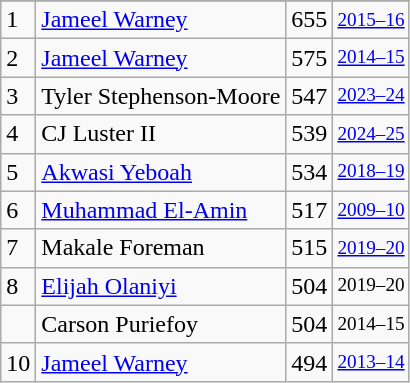<table class="wikitable">
<tr>
</tr>
<tr>
<td>1</td>
<td><a href='#'>Jameel Warney</a></td>
<td>655</td>
<td style="font-size:80%;"><a href='#'>2015–16</a></td>
</tr>
<tr>
<td>2</td>
<td><a href='#'>Jameel Warney</a></td>
<td>575</td>
<td style="font-size:80%;"><a href='#'>2014–15</a></td>
</tr>
<tr>
<td>3</td>
<td>Tyler Stephenson-Moore</td>
<td>547</td>
<td style="font-size:80%;"><a href='#'>2023–24</a></td>
</tr>
<tr>
<td>4</td>
<td>CJ Luster II</td>
<td>539</td>
<td style="font-size:80%;"><a href='#'>2024–25</a></td>
</tr>
<tr>
<td>5</td>
<td><a href='#'>Akwasi Yeboah</a></td>
<td>534</td>
<td style="font-size:80%;"><a href='#'>2018–19</a></td>
</tr>
<tr>
<td>6</td>
<td><a href='#'>Muhammad El-Amin</a></td>
<td>517</td>
<td style="font-size:80%;"><a href='#'>2009–10</a></td>
</tr>
<tr>
<td>7</td>
<td>Makale Foreman</td>
<td>515</td>
<td style="font-size:80%;"><a href='#'>2019–20</a></td>
</tr>
<tr>
<td>8</td>
<td><a href='#'>Elijah Olaniyi</a></td>
<td>504</td>
<td style="font-size:80%;">2019–20</td>
</tr>
<tr>
<td></td>
<td>Carson Puriefoy</td>
<td>504</td>
<td style="font-size:80%;">2014–15</td>
</tr>
<tr>
<td>10</td>
<td><a href='#'>Jameel Warney</a></td>
<td>494</td>
<td style="font-size:80%;"><a href='#'>2013–14</a></td>
</tr>
</table>
